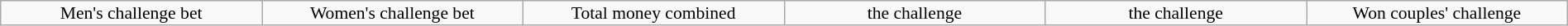<table class="wikitable" style="text-align:center; font-size:90%; width:100%; line-height:13px;">
<tr>
<td style="width:15%"> Men's challenge bet</td>
<td style="width:15%"> Women's challenge bet</td>
<td style="width:15%"> Total money combined</td>
<td style="width:15%"> the challenge<br></td>
<td style="width:15%"> the challenge<br></td>
<td style="width:15%"> Won couples' challenge<br></td>
</tr>
</table>
